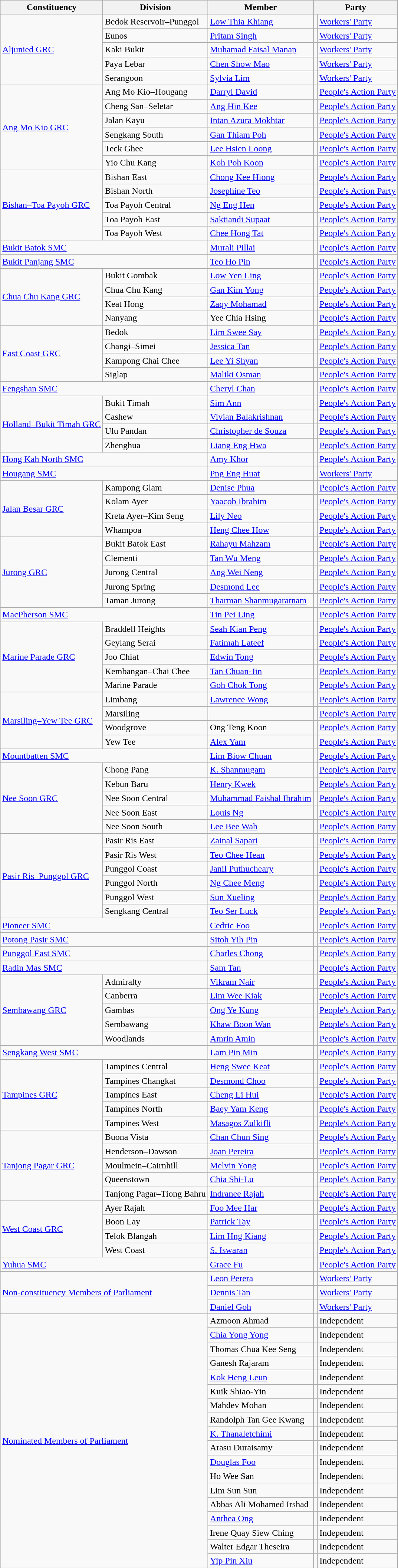<table class="wikitable sortable">
<tr>
<th>Constituency</th>
<th>Division</th>
<th>Member</th>
<th colspan="2">Party</th>
</tr>
<tr>
<td rowspan="5"><a href='#'>Aljunied GRC</a></td>
<td>Bedok Reservoir–Punggol</td>
<td><a href='#'>Low Thia Khiang</a></td>
<td></td>
<td><a href='#'>Workers' Party</a></td>
</tr>
<tr>
<td>Eunos</td>
<td><a href='#'>Pritam Singh</a></td>
<td></td>
<td><a href='#'>Workers' Party</a></td>
</tr>
<tr>
<td>Kaki Bukit</td>
<td><a href='#'>Muhamad Faisal Manap</a></td>
<td></td>
<td><a href='#'>Workers' Party</a></td>
</tr>
<tr>
<td>Paya Lebar</td>
<td><a href='#'>Chen Show Mao</a></td>
<td></td>
<td><a href='#'>Workers' Party</a></td>
</tr>
<tr>
<td>Serangoon</td>
<td><a href='#'>Sylvia Lim</a></td>
<td></td>
<td><a href='#'>Workers' Party</a></td>
</tr>
<tr>
<td rowspan="6"><a href='#'>Ang Mo Kio GRC</a></td>
<td>Ang Mo Kio–Hougang</td>
<td><a href='#'>Darryl David</a></td>
<td></td>
<td><a href='#'>People's Action Party</a></td>
</tr>
<tr>
<td>Cheng San–Seletar</td>
<td><a href='#'>Ang Hin Kee</a></td>
<td></td>
<td><a href='#'>People's Action Party</a></td>
</tr>
<tr>
<td>Jalan Kayu</td>
<td><a href='#'>Intan Azura Mokhtar</a></td>
<td></td>
<td><a href='#'>People's Action Party</a></td>
</tr>
<tr>
<td>Sengkang South</td>
<td><a href='#'>Gan Thiam Poh</a></td>
<td></td>
<td><a href='#'>People's Action Party</a></td>
</tr>
<tr>
<td>Teck Ghee</td>
<td><a href='#'>Lee Hsien Loong</a></td>
<td></td>
<td><a href='#'>People's Action Party</a></td>
</tr>
<tr>
<td>Yio Chu Kang</td>
<td><a href='#'>Koh Poh Koon</a></td>
<td></td>
<td><a href='#'>People's Action Party</a></td>
</tr>
<tr>
<td rowspan="5"><a href='#'>Bishan–Toa Payoh GRC</a></td>
<td>Bishan East</td>
<td><a href='#'>Chong Kee Hiong</a></td>
<td></td>
<td><a href='#'>People's Action Party</a></td>
</tr>
<tr>
<td>Bishan North</td>
<td><a href='#'>Josephine Teo</a></td>
<td></td>
<td><a href='#'>People's Action Party</a></td>
</tr>
<tr>
<td>Toa Payoh Central</td>
<td><a href='#'>Ng Eng Hen</a></td>
<td></td>
<td><a href='#'>People's Action Party</a></td>
</tr>
<tr>
<td>Toa Payoh East</td>
<td><a href='#'>Saktiandi Supaat</a></td>
<td></td>
<td><a href='#'>People's Action Party</a></td>
</tr>
<tr>
<td>Toa Payoh West</td>
<td><a href='#'>Chee Hong Tat</a></td>
<td></td>
<td><a href='#'>People's Action Party</a></td>
</tr>
<tr>
<td colspan="2"><a href='#'>Bukit Batok SMC</a></td>
<td><a href='#'>Murali Pillai</a></td>
<td></td>
<td><a href='#'>People's Action Party</a></td>
</tr>
<tr>
<td colspan="2"><a href='#'>Bukit Panjang SMC</a></td>
<td><a href='#'>Teo Ho Pin</a></td>
<td></td>
<td><a href='#'>People's Action Party</a></td>
</tr>
<tr>
<td rowspan="4"><a href='#'>Chua Chu Kang GRC</a></td>
<td>Bukit Gombak</td>
<td><a href='#'>Low Yen Ling</a></td>
<td></td>
<td><a href='#'>People's Action Party</a></td>
</tr>
<tr>
<td>Chua Chu Kang</td>
<td><a href='#'>Gan Kim Yong</a></td>
<td></td>
<td><a href='#'>People's Action Party</a></td>
</tr>
<tr>
<td>Keat Hong</td>
<td><a href='#'>Zaqy Mohamad</a></td>
<td></td>
<td><a href='#'>People's Action Party</a></td>
</tr>
<tr>
<td>Nanyang</td>
<td>Yee Chia Hsing</td>
<td></td>
<td><a href='#'>People's Action Party</a></td>
</tr>
<tr>
<td rowspan="4"><a href='#'>East Coast GRC</a></td>
<td>Bedok</td>
<td><a href='#'>Lim Swee Say</a></td>
<td></td>
<td><a href='#'>People's Action Party</a></td>
</tr>
<tr>
<td>Changi–Simei</td>
<td><a href='#'>Jessica Tan</a></td>
<td></td>
<td><a href='#'>People's Action Party</a></td>
</tr>
<tr>
<td>Kampong Chai Chee</td>
<td><a href='#'>Lee Yi Shyan</a></td>
<td></td>
<td><a href='#'>People's Action Party</a></td>
</tr>
<tr>
<td>Siglap</td>
<td><a href='#'>Maliki Osman</a></td>
<td></td>
<td><a href='#'>People's Action Party</a></td>
</tr>
<tr>
<td colspan="2"><a href='#'>Fengshan SMC</a></td>
<td><a href='#'>Cheryl Chan</a></td>
<td></td>
<td><a href='#'>People's Action Party</a></td>
</tr>
<tr>
<td rowspan="4"><a href='#'>Holland–Bukit Timah GRC</a></td>
<td>Bukit Timah</td>
<td><a href='#'>Sim Ann</a></td>
<td></td>
<td><a href='#'>People's Action Party</a></td>
</tr>
<tr>
<td>Cashew</td>
<td><a href='#'>Vivian Balakrishnan</a></td>
<td></td>
<td><a href='#'>People's Action Party</a></td>
</tr>
<tr>
<td>Ulu Pandan</td>
<td><a href='#'>Christopher de Souza</a></td>
<td></td>
<td><a href='#'>People's Action Party</a></td>
</tr>
<tr>
<td>Zhenghua</td>
<td><a href='#'>Liang Eng Hwa</a></td>
<td></td>
<td><a href='#'>People's Action Party</a></td>
</tr>
<tr>
<td colspan="2"><a href='#'>Hong Kah North SMC</a></td>
<td><a href='#'>Amy Khor</a></td>
<td></td>
<td><a href='#'>People's Action Party</a></td>
</tr>
<tr>
<td colspan="2"><a href='#'>Hougang SMC</a></td>
<td><a href='#'>Png Eng Huat</a></td>
<td></td>
<td><a href='#'>Workers' Party</a></td>
</tr>
<tr>
<td rowspan="4"><a href='#'>Jalan Besar GRC</a></td>
<td>Kampong Glam</td>
<td><a href='#'>Denise Phua</a></td>
<td></td>
<td><a href='#'>People's Action Party</a></td>
</tr>
<tr>
<td>Kolam Ayer</td>
<td><a href='#'>Yaacob Ibrahim</a></td>
<td></td>
<td><a href='#'>People's Action Party</a></td>
</tr>
<tr>
<td>Kreta Ayer–Kim Seng</td>
<td><a href='#'>Lily Neo</a></td>
<td></td>
<td><a href='#'>People's Action Party</a></td>
</tr>
<tr>
<td>Whampoa</td>
<td><a href='#'>Heng Chee How</a></td>
<td></td>
<td><a href='#'>People's Action Party</a></td>
</tr>
<tr>
<td rowspan="5"><a href='#'>Jurong GRC</a></td>
<td>Bukit Batok East</td>
<td><a href='#'>Rahayu Mahzam</a></td>
<td></td>
<td><a href='#'>People's Action Party</a></td>
</tr>
<tr>
<td>Clementi</td>
<td><a href='#'>Tan Wu Meng</a></td>
<td></td>
<td><a href='#'>People's Action Party</a></td>
</tr>
<tr>
<td>Jurong Central</td>
<td><a href='#'>Ang Wei Neng</a></td>
<td></td>
<td><a href='#'>People's Action Party</a></td>
</tr>
<tr>
<td>Jurong Spring</td>
<td><a href='#'>Desmond Lee</a></td>
<td></td>
<td><a href='#'>People's Action Party</a></td>
</tr>
<tr>
<td>Taman Jurong</td>
<td><a href='#'>Tharman Shanmugaratnam</a></td>
<td></td>
<td><a href='#'>People's Action Party</a></td>
</tr>
<tr>
<td colspan="2"><a href='#'>MacPherson SMC</a></td>
<td><a href='#'>Tin Pei Ling</a></td>
<td></td>
<td><a href='#'>People's Action Party</a></td>
</tr>
<tr>
<td rowspan="5"><a href='#'>Marine Parade GRC</a></td>
<td>Braddell Heights</td>
<td><a href='#'>Seah Kian Peng</a></td>
<td></td>
<td><a href='#'>People's Action Party</a></td>
</tr>
<tr>
<td>Geylang Serai</td>
<td><a href='#'>Fatimah Lateef</a></td>
<td></td>
<td><a href='#'>People's Action Party</a></td>
</tr>
<tr>
<td>Joo Chiat</td>
<td><a href='#'>Edwin Tong</a></td>
<td></td>
<td><a href='#'>People's Action Party</a></td>
</tr>
<tr>
<td>Kembangan–Chai Chee</td>
<td><a href='#'>Tan Chuan-Jin</a></td>
<td></td>
<td><a href='#'>People's Action Party</a></td>
</tr>
<tr>
<td>Marine Parade</td>
<td><a href='#'>Goh Chok Tong</a></td>
<td></td>
<td><a href='#'>People's Action Party</a></td>
</tr>
<tr>
<td rowspan="4"><a href='#'>Marsiling–Yew Tee GRC</a></td>
<td>Limbang</td>
<td><a href='#'>Lawrence Wong</a></td>
<td></td>
<td><a href='#'>People's Action Party</a></td>
</tr>
<tr>
<td>Marsiling</td>
<td></td>
<td></td>
<td><a href='#'>People's Action Party</a></td>
</tr>
<tr>
<td>Woodgrove</td>
<td>Ong Teng Koon</td>
<td></td>
<td><a href='#'>People's Action Party</a></td>
</tr>
<tr>
<td>Yew Tee</td>
<td><a href='#'>Alex Yam</a></td>
<td></td>
<td><a href='#'>People's Action Party</a></td>
</tr>
<tr>
<td colspan="2"><a href='#'>Mountbatten SMC</a></td>
<td><a href='#'>Lim Biow Chuan</a></td>
<td></td>
<td><a href='#'>People's Action Party</a></td>
</tr>
<tr>
<td rowspan="5"><a href='#'>Nee Soon GRC</a></td>
<td>Chong Pang</td>
<td><a href='#'>K. Shanmugam</a></td>
<td></td>
<td><a href='#'>People's Action Party</a></td>
</tr>
<tr>
<td>Kebun Baru</td>
<td><a href='#'>Henry Kwek</a></td>
<td></td>
<td><a href='#'>People's Action Party</a></td>
</tr>
<tr>
<td>Nee Soon Central</td>
<td><a href='#'>Muhammad Faishal Ibrahim</a></td>
<td></td>
<td><a href='#'>People's Action Party</a></td>
</tr>
<tr>
<td>Nee Soon East</td>
<td><a href='#'>Louis Ng</a></td>
<td></td>
<td><a href='#'>People's Action Party</a></td>
</tr>
<tr>
<td>Nee Soon South</td>
<td><a href='#'>Lee Bee Wah</a></td>
<td></td>
<td><a href='#'>People's Action Party</a></td>
</tr>
<tr>
<td rowspan="6"><a href='#'>Pasir Ris–Punggol GRC</a></td>
<td>Pasir Ris East</td>
<td><a href='#'>Zainal Sapari</a></td>
<td></td>
<td><a href='#'>People's Action Party</a></td>
</tr>
<tr>
<td>Pasir Ris West</td>
<td><a href='#'>Teo Chee Hean</a></td>
<td></td>
<td><a href='#'>People's Action Party</a></td>
</tr>
<tr>
<td>Punggol Coast</td>
<td><a href='#'>Janil Puthucheary</a></td>
<td></td>
<td><a href='#'>People's Action Party</a></td>
</tr>
<tr>
<td>Punggol North</td>
<td><a href='#'>Ng Chee Meng</a></td>
<td></td>
<td><a href='#'>People's Action Party</a></td>
</tr>
<tr>
<td>Punggol West</td>
<td><a href='#'>Sun Xueling</a></td>
<td></td>
<td><a href='#'>People's Action Party</a></td>
</tr>
<tr>
<td>Sengkang Central</td>
<td><a href='#'>Teo Ser Luck</a></td>
<td></td>
<td><a href='#'>People's Action Party</a></td>
</tr>
<tr>
<td colspan="2"><a href='#'>Pioneer SMC</a></td>
<td><a href='#'>Cedric Foo</a></td>
<td></td>
<td><a href='#'>People's Action Party</a></td>
</tr>
<tr>
<td colspan="2"><a href='#'>Potong Pasir SMC</a></td>
<td><a href='#'>Sitoh Yih Pin</a></td>
<td></td>
<td><a href='#'>People's Action Party</a></td>
</tr>
<tr>
<td colspan="2"><a href='#'>Punggol East SMC</a></td>
<td><a href='#'>Charles Chong</a></td>
<td></td>
<td><a href='#'>People's Action Party</a></td>
</tr>
<tr>
<td colspan="2"><a href='#'>Radin Mas SMC</a></td>
<td><a href='#'>Sam Tan</a></td>
<td></td>
<td><a href='#'>People's Action Party</a></td>
</tr>
<tr>
<td rowspan="5"><a href='#'>Sembawang GRC</a></td>
<td>Admiralty</td>
<td><a href='#'>Vikram Nair</a></td>
<td></td>
<td><a href='#'>People's Action Party</a></td>
</tr>
<tr>
<td>Canberra</td>
<td><a href='#'>Lim Wee Kiak</a></td>
<td></td>
<td><a href='#'>People's Action Party</a></td>
</tr>
<tr>
<td>Gambas</td>
<td><a href='#'>Ong Ye Kung</a></td>
<td></td>
<td><a href='#'>People's Action Party</a></td>
</tr>
<tr>
<td>Sembawang</td>
<td><a href='#'>Khaw Boon Wan</a></td>
<td></td>
<td><a href='#'>People's Action Party</a></td>
</tr>
<tr>
<td>Woodlands</td>
<td><a href='#'>Amrin Amin</a></td>
<td></td>
<td><a href='#'>People's Action Party</a></td>
</tr>
<tr>
<td colspan="2"><a href='#'>Sengkang West SMC</a></td>
<td><a href='#'>Lam Pin Min</a></td>
<td></td>
<td><a href='#'>People's Action Party</a></td>
</tr>
<tr>
<td rowspan="5"><a href='#'>Tampines GRC</a></td>
<td>Tampines Central</td>
<td><a href='#'>Heng Swee Keat</a></td>
<td></td>
<td><a href='#'>People's Action Party</a></td>
</tr>
<tr>
<td>Tampines Changkat</td>
<td><a href='#'>Desmond Choo</a></td>
<td></td>
<td><a href='#'>People's Action Party</a></td>
</tr>
<tr>
<td>Tampines East</td>
<td><a href='#'>Cheng Li Hui</a></td>
<td></td>
<td><a href='#'>People's Action Party</a></td>
</tr>
<tr>
<td>Tampines North</td>
<td><a href='#'>Baey Yam Keng</a></td>
<td></td>
<td><a href='#'>People's Action Party</a></td>
</tr>
<tr>
<td>Tampines West</td>
<td><a href='#'>Masagos Zulkifli</a></td>
<td></td>
<td><a href='#'>People's Action Party</a></td>
</tr>
<tr>
<td rowspan="5"><a href='#'>Tanjong Pagar GRC</a></td>
<td>Buona Vista</td>
<td><a href='#'>Chan Chun Sing</a></td>
<td></td>
<td><a href='#'>People's Action Party</a></td>
</tr>
<tr>
<td>Henderson–Dawson</td>
<td><a href='#'>Joan Pereira</a></td>
<td></td>
<td><a href='#'>People's Action Party</a></td>
</tr>
<tr>
<td>Moulmein–Cairnhill</td>
<td><a href='#'>Melvin Yong</a></td>
<td></td>
<td><a href='#'>People's Action Party</a></td>
</tr>
<tr>
<td>Queenstown</td>
<td><a href='#'>Chia Shi-Lu</a></td>
<td></td>
<td><a href='#'>People's Action Party</a></td>
</tr>
<tr>
<td>Tanjong Pagar–Tiong Bahru</td>
<td><a href='#'>Indranee Rajah</a></td>
<td></td>
<td><a href='#'>People's Action Party</a></td>
</tr>
<tr>
<td rowspan="4"><a href='#'>West Coast GRC</a></td>
<td>Ayer Rajah</td>
<td><a href='#'>Foo Mee Har</a></td>
<td></td>
<td><a href='#'>People's Action Party</a></td>
</tr>
<tr>
<td>Boon Lay</td>
<td><a href='#'>Patrick Tay</a></td>
<td></td>
<td><a href='#'>People's Action Party</a></td>
</tr>
<tr>
<td>Telok Blangah</td>
<td><a href='#'>Lim Hng Kiang</a></td>
<td></td>
<td><a href='#'>People's Action Party</a></td>
</tr>
<tr>
<td>West Coast</td>
<td><a href='#'>S. Iswaran</a></td>
<td></td>
<td><a href='#'>People's Action Party</a></td>
</tr>
<tr>
<td colspan="2"><a href='#'>Yuhua SMC</a></td>
<td><a href='#'>Grace Fu</a></td>
<td></td>
<td><a href='#'>People's Action Party</a></td>
</tr>
<tr>
<td colspan="2" rowspan="3"><a href='#'>Non-constituency Members of Parliament</a></td>
<td><a href='#'>Leon Perera</a></td>
<td></td>
<td><a href='#'>Workers' Party</a></td>
</tr>
<tr>
<td><a href='#'>Dennis Tan</a></td>
<td></td>
<td><a href='#'>Workers' Party</a></td>
</tr>
<tr>
<td><a href='#'>Daniel Goh</a></td>
<td></td>
<td><a href='#'>Workers' Party</a></td>
</tr>
<tr>
<td colspan="2" rowspan="18"><a href='#'>Nominated Members of Parliament</a></td>
<td>Azmoon Ahmad</td>
<td></td>
<td>Independent</td>
</tr>
<tr>
<td><a href='#'>Chia Yong Yong</a></td>
<td></td>
<td>Independent</td>
</tr>
<tr>
<td>Thomas Chua Kee Seng</td>
<td></td>
<td>Independent</td>
</tr>
<tr>
<td>Ganesh Rajaram</td>
<td></td>
<td>Independent</td>
</tr>
<tr>
<td><a href='#'>Kok Heng Leun</a></td>
<td></td>
<td>Independent</td>
</tr>
<tr>
<td>Kuik Shiao-Yin</td>
<td></td>
<td>Independent</td>
</tr>
<tr>
<td>Mahdev Mohan</td>
<td></td>
<td>Independent</td>
</tr>
<tr>
<td>Randolph Tan Gee Kwang</td>
<td></td>
<td>Independent</td>
</tr>
<tr>
<td><a href='#'>K. Thanaletchimi</a></td>
<td></td>
<td>Independent</td>
</tr>
<tr>
<td>Arasu Duraisamy</td>
<td></td>
<td>Independent</td>
</tr>
<tr>
<td><a href='#'>Douglas Foo</a></td>
<td></td>
<td>Independent</td>
</tr>
<tr>
<td>Ho Wee San</td>
<td></td>
<td>Independent</td>
</tr>
<tr>
<td>Lim Sun Sun</td>
<td></td>
<td>Independent</td>
</tr>
<tr>
<td>Abbas Ali Mohamed Irshad</td>
<td></td>
<td>Independent</td>
</tr>
<tr>
<td><a href='#'>Anthea Ong</a></td>
<td></td>
<td>Independent</td>
</tr>
<tr>
<td>Irene Quay Siew Ching</td>
<td></td>
<td>Independent</td>
</tr>
<tr>
<td>Walter Edgar Theseira</td>
<td></td>
<td>Independent</td>
</tr>
<tr>
<td><a href='#'>Yip Pin Xiu</a></td>
<td></td>
<td>Independent</td>
</tr>
</table>
